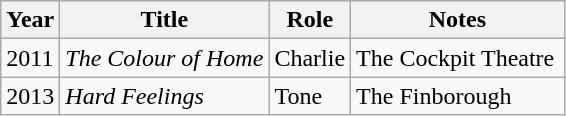<table class="wikitable sortable">
<tr>
<th>Year</th>
<th>Title</th>
<th>Role</th>
<th width=135>Notes</th>
</tr>
<tr>
<td>2011</td>
<td><em>The Colour of Home</em></td>
<td>Charlie</td>
<td>The Cockpit Theatre</td>
</tr>
<tr>
<td>2013</td>
<td><em>Hard Feelings</em></td>
<td>Tone</td>
<td>The Finborough</td>
</tr>
</table>
